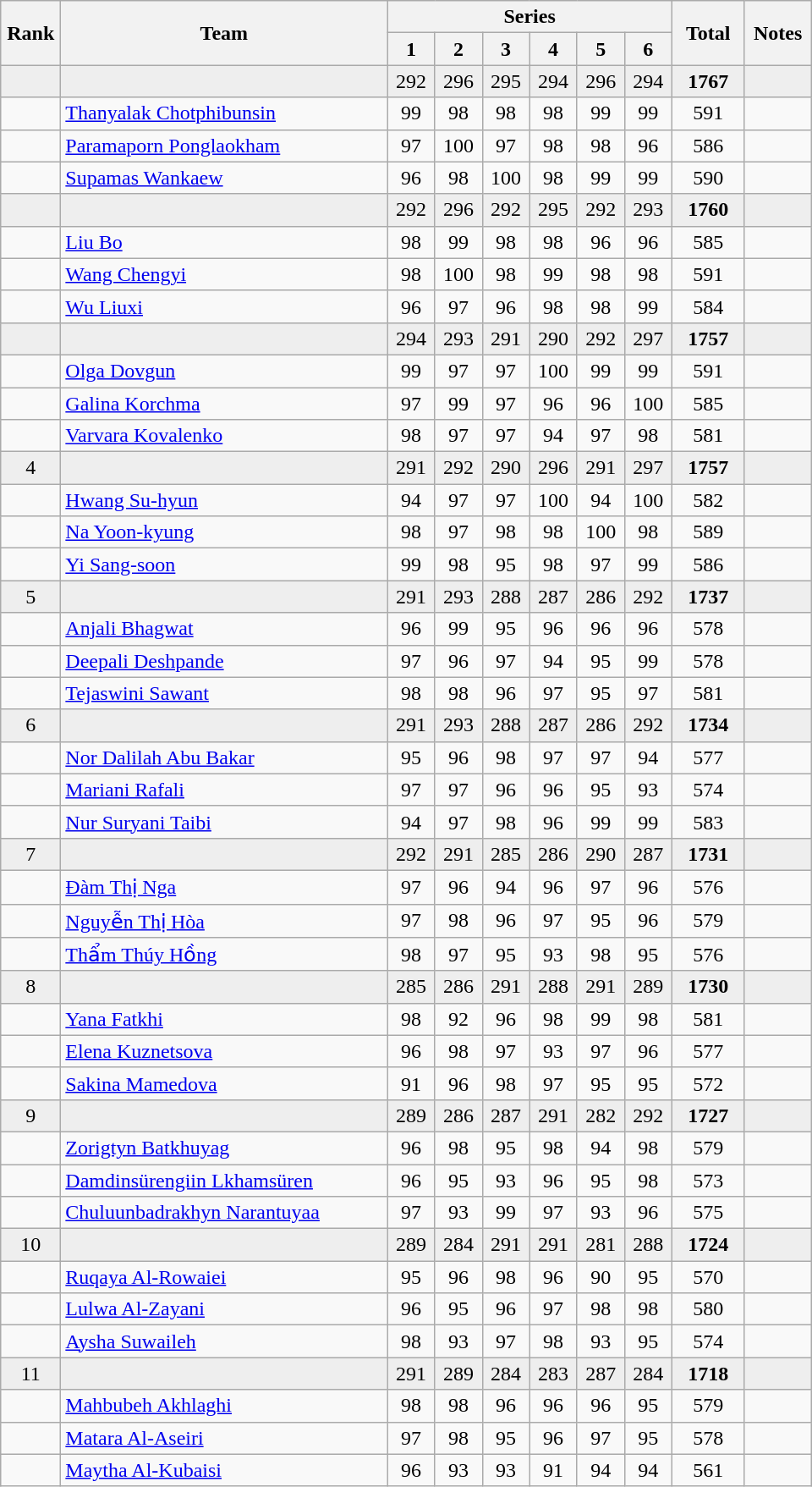<table class="wikitable" style="text-align:center">
<tr>
<th rowspan=2 width=40>Rank</th>
<th rowspan=2 width=250>Team</th>
<th colspan=6>Series</th>
<th rowspan=2 width=50>Total</th>
<th rowspan=2 width=45>Notes</th>
</tr>
<tr>
<th width=30>1</th>
<th width=30>2</th>
<th width=30>3</th>
<th width=30>4</th>
<th width=30>5</th>
<th width=30>6</th>
</tr>
<tr bgcolor=eeeeee>
<td></td>
<td align=left></td>
<td>292</td>
<td>296</td>
<td>295</td>
<td>294</td>
<td>296</td>
<td>294</td>
<td><strong>1767</strong></td>
<td></td>
</tr>
<tr>
<td></td>
<td align=left><a href='#'>Thanyalak Chotphibunsin</a></td>
<td>99</td>
<td>98</td>
<td>98</td>
<td>98</td>
<td>99</td>
<td>99</td>
<td>591</td>
<td></td>
</tr>
<tr>
<td></td>
<td align=left><a href='#'>Paramaporn Ponglaokham</a></td>
<td>97</td>
<td>100</td>
<td>97</td>
<td>98</td>
<td>98</td>
<td>96</td>
<td>586</td>
<td></td>
</tr>
<tr>
<td></td>
<td align=left><a href='#'>Supamas Wankaew</a></td>
<td>96</td>
<td>98</td>
<td>100</td>
<td>98</td>
<td>99</td>
<td>99</td>
<td>590</td>
<td></td>
</tr>
<tr bgcolor=eeeeee>
<td></td>
<td align=left></td>
<td>292</td>
<td>296</td>
<td>292</td>
<td>295</td>
<td>292</td>
<td>293</td>
<td><strong>1760</strong></td>
<td></td>
</tr>
<tr>
<td></td>
<td align=left><a href='#'>Liu Bo</a></td>
<td>98</td>
<td>99</td>
<td>98</td>
<td>98</td>
<td>96</td>
<td>96</td>
<td>585</td>
<td></td>
</tr>
<tr>
<td></td>
<td align=left><a href='#'>Wang Chengyi</a></td>
<td>98</td>
<td>100</td>
<td>98</td>
<td>99</td>
<td>98</td>
<td>98</td>
<td>591</td>
<td></td>
</tr>
<tr>
<td></td>
<td align=left><a href='#'>Wu Liuxi</a></td>
<td>96</td>
<td>97</td>
<td>96</td>
<td>98</td>
<td>98</td>
<td>99</td>
<td>584</td>
<td></td>
</tr>
<tr bgcolor=eeeeee>
<td></td>
<td align=left></td>
<td>294</td>
<td>293</td>
<td>291</td>
<td>290</td>
<td>292</td>
<td>297</td>
<td><strong>1757</strong></td>
<td></td>
</tr>
<tr>
<td></td>
<td align=left><a href='#'>Olga Dovgun</a></td>
<td>99</td>
<td>97</td>
<td>97</td>
<td>100</td>
<td>99</td>
<td>99</td>
<td>591</td>
<td></td>
</tr>
<tr>
<td></td>
<td align=left><a href='#'>Galina Korchma</a></td>
<td>97</td>
<td>99</td>
<td>97</td>
<td>96</td>
<td>96</td>
<td>100</td>
<td>585</td>
<td></td>
</tr>
<tr>
<td></td>
<td align=left><a href='#'>Varvara Kovalenko</a></td>
<td>98</td>
<td>97</td>
<td>97</td>
<td>94</td>
<td>97</td>
<td>98</td>
<td>581</td>
<td></td>
</tr>
<tr bgcolor=eeeeee>
<td>4</td>
<td align=left></td>
<td>291</td>
<td>292</td>
<td>290</td>
<td>296</td>
<td>291</td>
<td>297</td>
<td><strong>1757</strong></td>
<td></td>
</tr>
<tr>
<td></td>
<td align=left><a href='#'>Hwang Su-hyun</a></td>
<td>94</td>
<td>97</td>
<td>97</td>
<td>100</td>
<td>94</td>
<td>100</td>
<td>582</td>
<td></td>
</tr>
<tr>
<td></td>
<td align=left><a href='#'>Na Yoon-kyung</a></td>
<td>98</td>
<td>97</td>
<td>98</td>
<td>98</td>
<td>100</td>
<td>98</td>
<td>589</td>
<td></td>
</tr>
<tr>
<td></td>
<td align=left><a href='#'>Yi Sang-soon</a></td>
<td>99</td>
<td>98</td>
<td>95</td>
<td>98</td>
<td>97</td>
<td>99</td>
<td>586</td>
<td></td>
</tr>
<tr bgcolor=eeeeee>
<td>5</td>
<td align=left></td>
<td>291</td>
<td>293</td>
<td>288</td>
<td>287</td>
<td>286</td>
<td>292</td>
<td><strong>1737</strong></td>
<td></td>
</tr>
<tr>
<td></td>
<td align=left><a href='#'>Anjali Bhagwat</a></td>
<td>96</td>
<td>99</td>
<td>95</td>
<td>96</td>
<td>96</td>
<td>96</td>
<td>578</td>
<td></td>
</tr>
<tr>
<td></td>
<td align=left><a href='#'>Deepali Deshpande</a></td>
<td>97</td>
<td>96</td>
<td>97</td>
<td>94</td>
<td>95</td>
<td>99</td>
<td>578</td>
<td></td>
</tr>
<tr>
<td></td>
<td align=left><a href='#'>Tejaswini Sawant</a></td>
<td>98</td>
<td>98</td>
<td>96</td>
<td>97</td>
<td>95</td>
<td>97</td>
<td>581</td>
<td></td>
</tr>
<tr bgcolor=eeeeee>
<td>6</td>
<td align=left></td>
<td>291</td>
<td>293</td>
<td>288</td>
<td>287</td>
<td>286</td>
<td>292</td>
<td><strong>1734</strong></td>
<td></td>
</tr>
<tr>
<td></td>
<td align=left><a href='#'>Nor Dalilah Abu Bakar</a></td>
<td>95</td>
<td>96</td>
<td>98</td>
<td>97</td>
<td>97</td>
<td>94</td>
<td>577</td>
<td></td>
</tr>
<tr>
<td></td>
<td align=left><a href='#'>Mariani Rafali</a></td>
<td>97</td>
<td>97</td>
<td>96</td>
<td>96</td>
<td>95</td>
<td>93</td>
<td>574</td>
<td></td>
</tr>
<tr>
<td></td>
<td align=left><a href='#'>Nur Suryani Taibi</a></td>
<td>94</td>
<td>97</td>
<td>98</td>
<td>96</td>
<td>99</td>
<td>99</td>
<td>583</td>
<td></td>
</tr>
<tr bgcolor=eeeeee>
<td>7</td>
<td align=left></td>
<td>292</td>
<td>291</td>
<td>285</td>
<td>286</td>
<td>290</td>
<td>287</td>
<td><strong>1731</strong></td>
<td></td>
</tr>
<tr>
<td></td>
<td align=left><a href='#'>Đàm Thị Nga</a></td>
<td>97</td>
<td>96</td>
<td>94</td>
<td>96</td>
<td>97</td>
<td>96</td>
<td>576</td>
<td></td>
</tr>
<tr>
<td></td>
<td align=left><a href='#'>Nguyễn Thị Hòa</a></td>
<td>97</td>
<td>98</td>
<td>96</td>
<td>97</td>
<td>95</td>
<td>96</td>
<td>579</td>
<td></td>
</tr>
<tr>
<td></td>
<td align=left><a href='#'>Thẩm Thúy Hồng</a></td>
<td>98</td>
<td>97</td>
<td>95</td>
<td>93</td>
<td>98</td>
<td>95</td>
<td>576</td>
<td></td>
</tr>
<tr bgcolor=eeeeee>
<td>8</td>
<td align=left></td>
<td>285</td>
<td>286</td>
<td>291</td>
<td>288</td>
<td>291</td>
<td>289</td>
<td><strong>1730</strong></td>
<td></td>
</tr>
<tr>
<td></td>
<td align=left><a href='#'>Yana Fatkhi</a></td>
<td>98</td>
<td>92</td>
<td>96</td>
<td>98</td>
<td>99</td>
<td>98</td>
<td>581</td>
<td></td>
</tr>
<tr>
<td></td>
<td align=left><a href='#'>Elena Kuznetsova</a></td>
<td>96</td>
<td>98</td>
<td>97</td>
<td>93</td>
<td>97</td>
<td>96</td>
<td>577</td>
<td></td>
</tr>
<tr>
<td></td>
<td align=left><a href='#'>Sakina Mamedova</a></td>
<td>91</td>
<td>96</td>
<td>98</td>
<td>97</td>
<td>95</td>
<td>95</td>
<td>572</td>
<td></td>
</tr>
<tr bgcolor=eeeeee>
<td>9</td>
<td align=left></td>
<td>289</td>
<td>286</td>
<td>287</td>
<td>291</td>
<td>282</td>
<td>292</td>
<td><strong>1727</strong></td>
<td></td>
</tr>
<tr>
<td></td>
<td align=left><a href='#'>Zorigtyn Batkhuyag</a></td>
<td>96</td>
<td>98</td>
<td>95</td>
<td>98</td>
<td>94</td>
<td>98</td>
<td>579</td>
<td></td>
</tr>
<tr>
<td></td>
<td align=left><a href='#'>Damdinsürengiin Lkhamsüren</a></td>
<td>96</td>
<td>95</td>
<td>93</td>
<td>96</td>
<td>95</td>
<td>98</td>
<td>573</td>
<td></td>
</tr>
<tr>
<td></td>
<td align=left><a href='#'>Chuluunbadrakhyn Narantuyaa</a></td>
<td>97</td>
<td>93</td>
<td>99</td>
<td>97</td>
<td>93</td>
<td>96</td>
<td>575</td>
<td></td>
</tr>
<tr bgcolor=eeeeee>
<td>10</td>
<td align=left></td>
<td>289</td>
<td>284</td>
<td>291</td>
<td>291</td>
<td>281</td>
<td>288</td>
<td><strong>1724</strong></td>
<td></td>
</tr>
<tr>
<td></td>
<td align=left><a href='#'>Ruqaya Al-Rowaiei</a></td>
<td>95</td>
<td>96</td>
<td>98</td>
<td>96</td>
<td>90</td>
<td>95</td>
<td>570</td>
<td></td>
</tr>
<tr>
<td></td>
<td align=left><a href='#'>Lulwa Al-Zayani</a></td>
<td>96</td>
<td>95</td>
<td>96</td>
<td>97</td>
<td>98</td>
<td>98</td>
<td>580</td>
<td></td>
</tr>
<tr>
<td></td>
<td align=left><a href='#'>Aysha Suwaileh</a></td>
<td>98</td>
<td>93</td>
<td>97</td>
<td>98</td>
<td>93</td>
<td>95</td>
<td>574</td>
<td></td>
</tr>
<tr bgcolor=eeeeee>
<td>11</td>
<td align=left></td>
<td>291</td>
<td>289</td>
<td>284</td>
<td>283</td>
<td>287</td>
<td>284</td>
<td><strong>1718</strong></td>
<td></td>
</tr>
<tr>
<td></td>
<td align=left><a href='#'>Mahbubeh Akhlaghi</a></td>
<td>98</td>
<td>98</td>
<td>96</td>
<td>96</td>
<td>96</td>
<td>95</td>
<td>579</td>
<td></td>
</tr>
<tr>
<td></td>
<td align=left><a href='#'>Matara Al-Aseiri</a></td>
<td>97</td>
<td>98</td>
<td>95</td>
<td>96</td>
<td>97</td>
<td>95</td>
<td>578</td>
<td></td>
</tr>
<tr>
<td></td>
<td align=left><a href='#'>Maytha Al-Kubaisi</a></td>
<td>96</td>
<td>93</td>
<td>93</td>
<td>91</td>
<td>94</td>
<td>94</td>
<td>561</td>
<td></td>
</tr>
</table>
